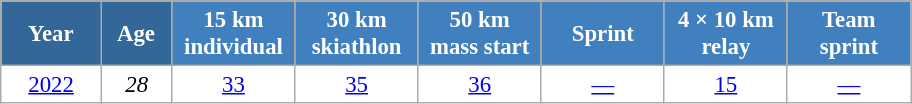<table class="wikitable" style="font-size:95%; text-align:center; border:grey solid 1px; border-collapse:collapse; background:#ffffff;">
<tr>
<th style="background-color:#369; color:white; width:60px;"> Year </th>
<th style="background-color:#369; color:white; width:40px;"> Age </th>
<th style="background-color:#4180be; color:white; width:75px;"> 15 km <br> individual </th>
<th style="background-color:#4180be; color:white; width:75px;"> 30 km <br> skiathlon </th>
<th style="background-color:#4180be; color:white; width:75px;"> 50 km <br> mass start </th>
<th style="background-color:#4180be; color:white; width:75px;"> Sprint </th>
<th style="background-color:#4180be; color:white; width:75px;"> 4 × 10 km <br> relay </th>
<th style="background-color:#4180be; color:white; width:75px;"> Team <br> sprint </th>
</tr>
<tr>
<td><a href='#'>2022</a></td>
<td><em>28</em></td>
<td><a href='#'>33</a></td>
<td><a href='#'>35</a></td>
<td><a href='#'>36</a></td>
<td><a href='#'>—</a></td>
<td><a href='#'>15</a></td>
<td><a href='#'>—</a></td>
</tr>
</table>
